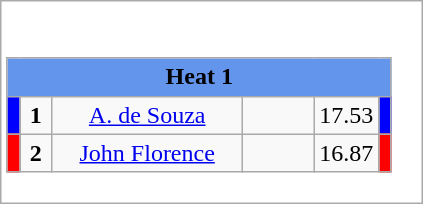<table class="wikitable" style="background:#fff;">
<tr>
<td><div><br><table class="wikitable">
<tr>
<td colspan="6"  style="text-align:center; background:#6495ed;"><strong>Heat 1</strong></td>
</tr>
<tr>
<td style="width:01px; background: #00f;"></td>
<td style="width:14px; text-align:center;"><strong>1</strong></td>
<td style="width:120px; text-align:center;"><a href='#'>A. de Souza</a></td>
<td style="width:40px; text-align:center;"></td>
<td style="width:20px; text-align:center;">17.53</td>
<td style="width:01px; background: #00f;"></td>
</tr>
<tr>
<td style="width:01px; background: #f00;"></td>
<td style="width:14px; text-align:center;"><strong>2</strong></td>
<td style="width:120px; text-align:center;"><a href='#'>John Florence</a></td>
<td style="width:40px; text-align:center;"></td>
<td style="width:20px; text-align:center;">16.87</td>
<td style="width:01px; background: #f00;"></td>
</tr>
</table>
</div></td>
</tr>
</table>
